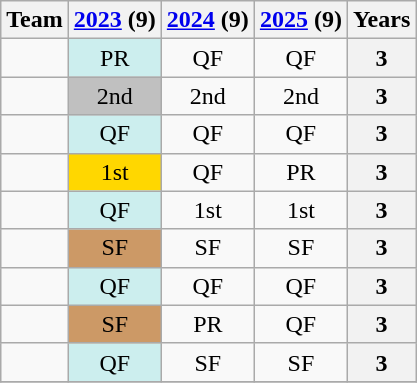<table class="wikitable sortable" style="text-align:center">
<tr>
<th>Team</th>
<th><a href='#'>2023</a> (9)</th>
<th><a href='#'>2024</a> (9)</th>
<th><a href='#'>2025</a> (9)</th>
<th>Years</th>
</tr>
<tr>
<td style="text-align:left"> </td>
<td bgcolor="#cceeee">PR</td>
<td>QF</td>
<td>QF</td>
<th>3</th>
</tr>
<tr>
<td style="text-align:left"> </td>
<td bgcolor="silver">2nd</td>
<td>2nd</td>
<td>2nd</td>
<th>3</th>
</tr>
<tr>
<td style="text-align:left"> </td>
<td bgcolor="#cceeee">QF</td>
<td>QF</td>
<td>QF</td>
<th>3</th>
</tr>
<tr>
<td style="text-align:left"> </td>
<td bgcolor="gold">1st</td>
<td>QF</td>
<td>PR</td>
<th>3</th>
</tr>
<tr>
<td style="text-align:left"> </td>
<td bgcolor="#cceeee">QF</td>
<td>1st</td>
<td>1st</td>
<th>3</th>
</tr>
<tr>
<td style="text-align:left"> </td>
<td bgcolor="#cc9966">SF</td>
<td>SF</td>
<td>SF</td>
<th>3</th>
</tr>
<tr>
<td style="text-align:left"> </td>
<td bgcolor="#cceeee">QF</td>
<td>QF</td>
<td>QF</td>
<th>3</th>
</tr>
<tr>
<td style="text-align:left"> </td>
<td bgcolor="#cc9966">SF</td>
<td>PR</td>
<td>QF</td>
<th>3</th>
</tr>
<tr>
<td style="text-align:left"> </td>
<td bgcolor="#cceeee">QF</td>
<td>SF</td>
<td>SF</td>
<th>3</th>
</tr>
<tr>
</tr>
</table>
